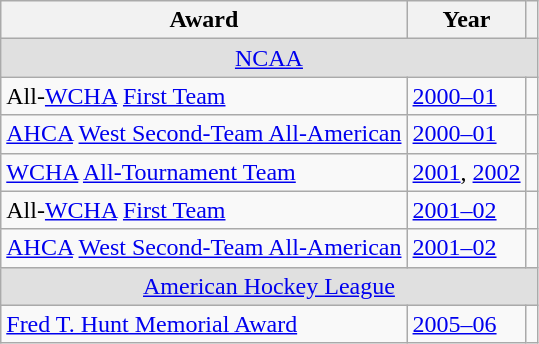<table class="wikitable">
<tr>
<th>Award</th>
<th>Year</th>
<th></th>
</tr>
<tr ALIGN="center" bgcolor="#e0e0e0">
<td colspan="3"><a href='#'>NCAA</a></td>
</tr>
<tr>
<td>All-<a href='#'>WCHA</a> <a href='#'>First Team</a></td>
<td><a href='#'>2000–01</a></td>
<td></td>
</tr>
<tr>
<td><a href='#'>AHCA</a> <a href='#'>West Second-Team All-American</a></td>
<td><a href='#'>2000–01</a></td>
<td></td>
</tr>
<tr>
<td><a href='#'>WCHA</a> <a href='#'>All-Tournament Team</a></td>
<td><a href='#'>2001</a>, <a href='#'>2002</a></td>
<td></td>
</tr>
<tr>
<td>All-<a href='#'>WCHA</a> <a href='#'>First Team</a></td>
<td><a href='#'>2001–02</a></td>
<td></td>
</tr>
<tr>
<td><a href='#'>AHCA</a> <a href='#'>West Second-Team All-American</a></td>
<td><a href='#'>2001–02</a></td>
<td></td>
</tr>
<tr ALIGN="center" bgcolor="#e0e0e0">
<td colspan="3"><a href='#'>American Hockey League</a></td>
</tr>
<tr>
<td><a href='#'>Fred T. Hunt Memorial Award</a></td>
<td><a href='#'>2005–06</a></td>
<td></td>
</tr>
</table>
